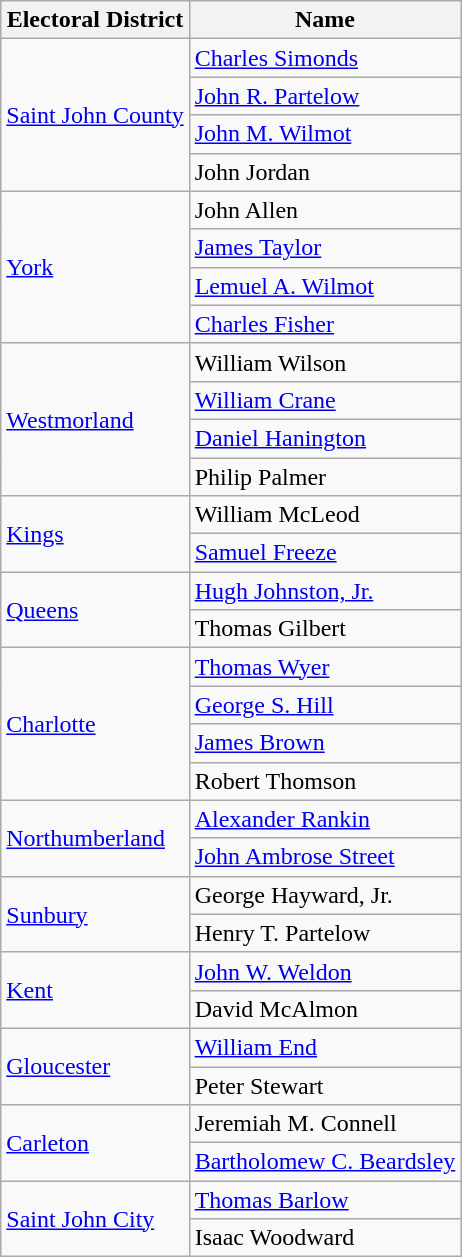<table class="wikitable">
<tr>
<th>Electoral District</th>
<th>Name</th>
</tr>
<tr>
<td rowspan="4"><a href='#'>Saint John County</a></td>
<td><a href='#'>Charles Simonds</a></td>
</tr>
<tr>
<td><a href='#'>John R. Partelow</a></td>
</tr>
<tr>
<td><a href='#'>John M. Wilmot</a></td>
</tr>
<tr>
<td>John Jordan</td>
</tr>
<tr>
<td rowspan="4"><a href='#'>York</a></td>
<td>John Allen</td>
</tr>
<tr>
<td><a href='#'>James Taylor</a></td>
</tr>
<tr>
<td><a href='#'>Lemuel A. Wilmot</a></td>
</tr>
<tr>
<td><a href='#'>Charles Fisher</a></td>
</tr>
<tr>
<td rowspan="4"><a href='#'>Westmorland</a></td>
<td>William Wilson</td>
</tr>
<tr>
<td><a href='#'>William Crane</a></td>
</tr>
<tr>
<td><a href='#'>Daniel Hanington</a></td>
</tr>
<tr>
<td>Philip Palmer</td>
</tr>
<tr>
<td rowspan="2"><a href='#'>Kings</a></td>
<td>William McLeod</td>
</tr>
<tr>
<td><a href='#'>Samuel Freeze</a></td>
</tr>
<tr>
<td rowspan="2"><a href='#'>Queens</a></td>
<td><a href='#'>Hugh Johnston, Jr.</a></td>
</tr>
<tr>
<td>Thomas Gilbert</td>
</tr>
<tr>
<td rowspan="4"><a href='#'>Charlotte</a></td>
<td><a href='#'>Thomas Wyer</a></td>
</tr>
<tr>
<td><a href='#'>George S. Hill</a></td>
</tr>
<tr>
<td><a href='#'>James Brown</a></td>
</tr>
<tr>
<td>Robert Thomson</td>
</tr>
<tr>
<td rowspan="2"><a href='#'>Northumberland</a></td>
<td><a href='#'>Alexander Rankin</a></td>
</tr>
<tr>
<td><a href='#'>John Ambrose Street</a></td>
</tr>
<tr>
<td rowspan="2"><a href='#'>Sunbury</a></td>
<td>George Hayward, Jr.</td>
</tr>
<tr>
<td>Henry T. Partelow</td>
</tr>
<tr>
<td rowspan="2"><a href='#'>Kent</a></td>
<td><a href='#'>John W. Weldon</a></td>
</tr>
<tr>
<td>David McAlmon</td>
</tr>
<tr>
<td rowspan="2"><a href='#'>Gloucester</a></td>
<td><a href='#'>William End</a></td>
</tr>
<tr>
<td>Peter Stewart</td>
</tr>
<tr>
<td rowspan="2"><a href='#'>Carleton</a></td>
<td>Jeremiah M. Connell</td>
</tr>
<tr>
<td><a href='#'>Bartholomew C. Beardsley</a></td>
</tr>
<tr>
<td rowspan="2"><a href='#'>Saint John City</a></td>
<td><a href='#'>Thomas Barlow</a></td>
</tr>
<tr>
<td>Isaac Woodward</td>
</tr>
</table>
